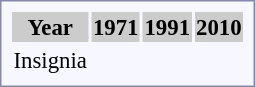<table style="border:1px solid #8888aa; background-color:#f7f8ff; padding:5px; font-size:95%; margin: 12px 12px 12px 0px; text-align:center;">
<tr bgcolor="#CCCCCC";>
<th>Year</th>
<th>1971</th>
<th>1991</th>
<th>2010</th>
</tr>
<tr>
<td>Insignia</td>
<td></td>
<td></td>
<td></td>
</tr>
</table>
